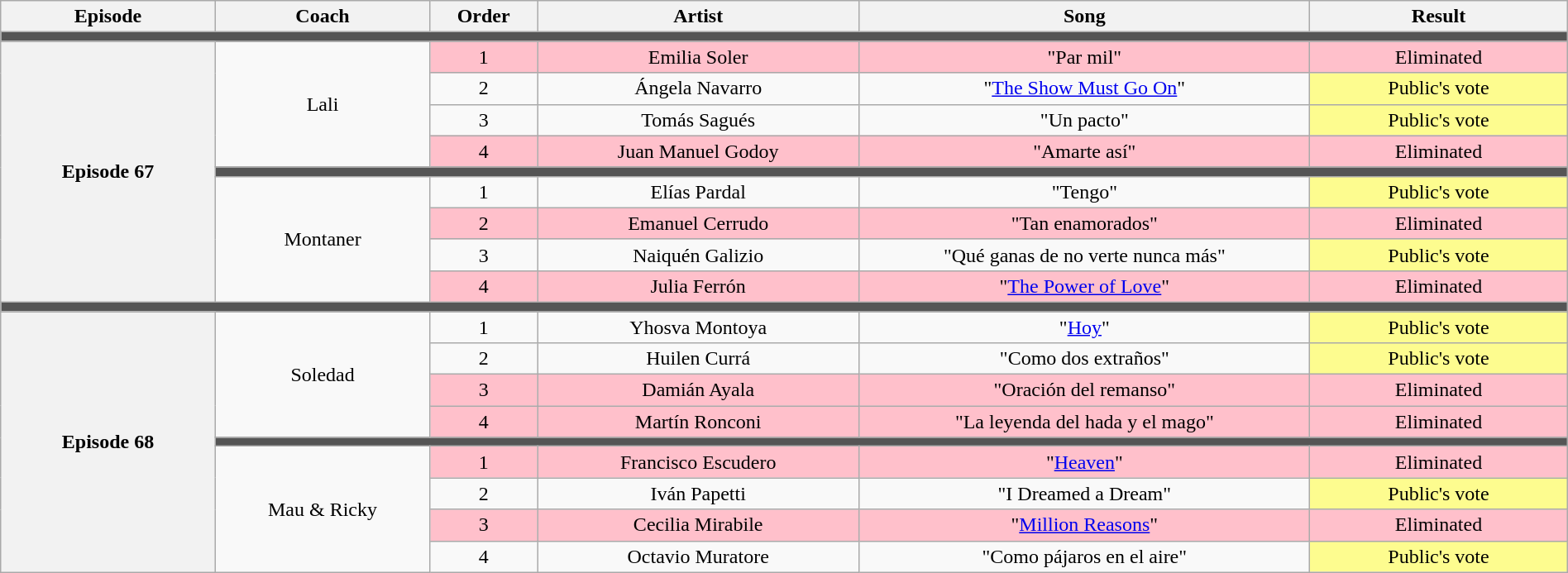<table class="wikitable" style="text-align:center; width:100%">
<tr>
<th style="width:10%">Episode</th>
<th style="width:10%">Coach</th>
<th style="width:05%">Order</th>
<th style="width:15%">Artist</th>
<th style="width:21%">Song</th>
<th style="width:12%">Result</th>
</tr>
<tr>
<td colspan="6" style="background:#555"></td>
</tr>
<tr>
<th rowspan="9" scope="row">Episode 67<br></th>
<td rowspan="4">Lali</td>
<td style="background:pink">1</td>
<td style="background:pink">Emilia Soler</td>
<td style="background:pink">"Par mil"</td>
<td style="background:pink">Eliminated</td>
</tr>
<tr>
<td>2</td>
<td>Ángela Navarro</td>
<td>"<a href='#'>The Show Must Go On</a>"</td>
<td style="background:#fdfc8f">Public's vote</td>
</tr>
<tr>
<td>3</td>
<td>Tomás Sagués</td>
<td>"Un pacto"</td>
<td style="background:#fdfc8f">Public's vote</td>
</tr>
<tr style="background:pink">
<td>4</td>
<td>Juan Manuel Godoy</td>
<td>"Amarte así"</td>
<td>Eliminated</td>
</tr>
<tr>
<td colspan="6" style="background:#555"></td>
</tr>
<tr>
<td rowspan="4">Montaner</td>
<td>1</td>
<td>Elías Pardal</td>
<td>"Tengo"</td>
<td style="background:#fdfc8f">Public's vote</td>
</tr>
<tr style="background:pink">
<td>2</td>
<td>Emanuel Cerrudo</td>
<td>"Tan enamorados"</td>
<td>Eliminated</td>
</tr>
<tr>
<td>3</td>
<td>Naiquén Galizio</td>
<td>"Qué ganas de no verte nunca más"</td>
<td style="background:#fdfc8f">Public's vote</td>
</tr>
<tr style="background:pink">
<td>4</td>
<td>Julia Ferrón</td>
<td>"<a href='#'>The Power of Love</a>"</td>
<td>Eliminated</td>
</tr>
<tr>
<td colspan="6" style="background:#555"></td>
</tr>
<tr>
<th rowspan="10" scope="row">Episode 68<br></th>
<td rowspan="4">Soledad</td>
<td>1</td>
<td>Yhosva Montoya</td>
<td>"<a href='#'>Hoy</a>"</td>
<td style="background:#fdfc8f">Public's vote</td>
</tr>
<tr>
<td>2</td>
<td>Huilen Currá</td>
<td>"Como dos extraños"</td>
<td style="background:#fdfc8f">Public's vote</td>
</tr>
<tr style="background:pink">
<td>3</td>
<td>Damián Ayala</td>
<td>"Oración del remanso"</td>
<td>Eliminated</td>
</tr>
<tr style="background:pink">
<td>4</td>
<td>Martín Ronconi</td>
<td>"La leyenda del hada y el mago"</td>
<td>Eliminated</td>
</tr>
<tr>
<td colspan="6" style="background:#555"></td>
</tr>
<tr>
<td rowspan="4">Mau & Ricky</td>
<td style="background:pink">1</td>
<td style="background:pink">Francisco Escudero</td>
<td style="background:pink">"<a href='#'>Heaven</a>"</td>
<td style="background:pink">Eliminated</td>
</tr>
<tr>
<td>2</td>
<td>Iván Papetti</td>
<td>"I Dreamed a Dream"</td>
<td style="background:#fdfc8f">Public's vote</td>
</tr>
<tr style="background:pink">
<td>3</td>
<td>Cecilia Mirabile</td>
<td>"<a href='#'>Million Reasons</a>"</td>
<td>Eliminated</td>
</tr>
<tr>
<td>4</td>
<td>Octavio Muratore</td>
<td>"Como pájaros en el aire"</td>
<td style="background:#fdfc8f">Public's vote</td>
</tr>
</table>
